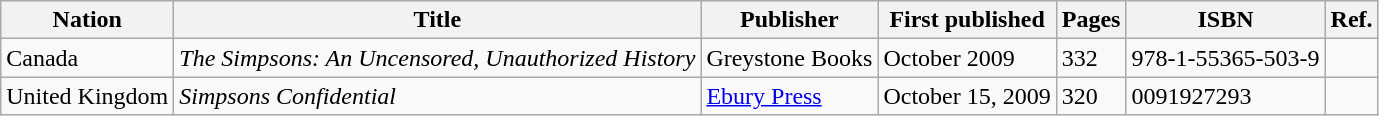<table class="wikitable">
<tr>
<th>Nation</th>
<th>Title</th>
<th>Publisher</th>
<th>First published</th>
<th>Pages</th>
<th>ISBN</th>
<th>Ref.</th>
</tr>
<tr>
<td>Canada</td>
<td><em>The Simpsons: An Uncensored, Unauthorized History</em></td>
<td>Greystone Books</td>
<td>October 2009</td>
<td>332</td>
<td>978-1-55365-503-9</td>
<td></td>
</tr>
<tr>
<td>United Kingdom</td>
<td><em>Simpsons Confidential</em></td>
<td><a href='#'>Ebury Press</a></td>
<td>October 15, 2009</td>
<td>320</td>
<td>0091927293</td>
<td></td>
</tr>
</table>
